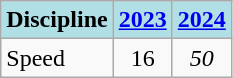<table class="wikitable" style="text-align: center;">
<tr>
<th style="background: #b0e0e6;">Discipline</th>
<th style="background: #b0e0e6;"><a href='#'>2023</a></th>
<th style="background: #b0e0e6;"><a href='#'>2024</a></th>
</tr>
<tr>
<td align="left">Speed</td>
<td>16</td>
<td><em>50</em></td>
</tr>
</table>
